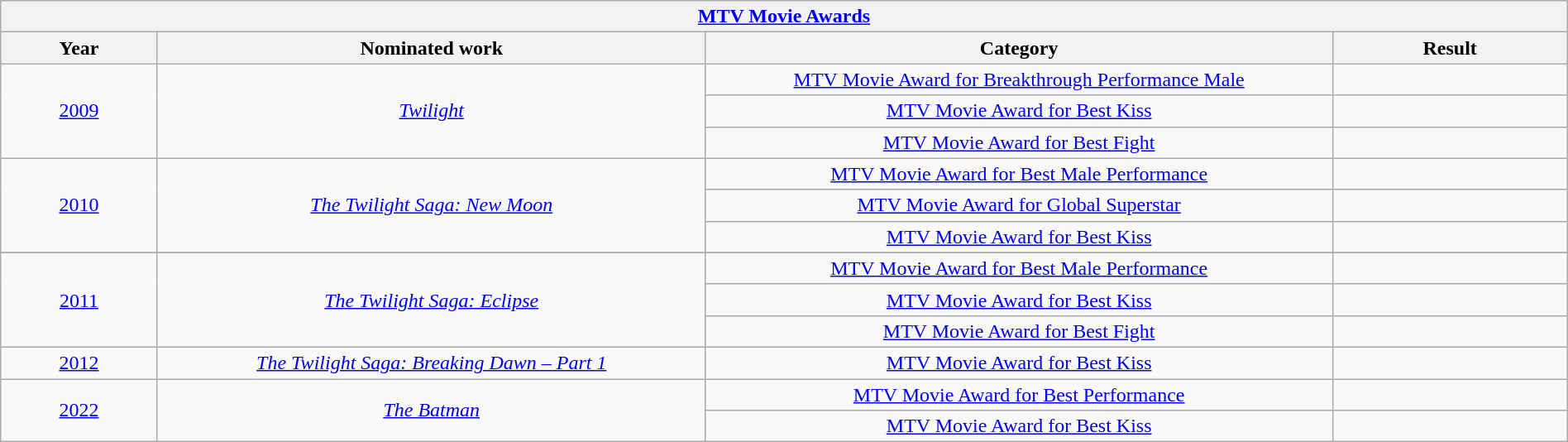<table width="100%" class="wikitable">
<tr>
<th colspan="4" align="center"><strong><a href='#'>MTV Movie Awards</a></strong></th>
</tr>
<tr>
<th width="10%">Year</th>
<th width="35%">Nominated work</th>
<th width="40%">Category</th>
<th width="15%">Result</th>
</tr>
<tr>
<td rowspan="3" style="text-align:center;"><a href='#'>2009</a></td>
<td rowspan="3" style="text-align:center;"><em><a href='#'>Twilight</a></em></td>
<td style="text-align:center;"><a href='#'>MTV Movie Award for Breakthrough Performance Male</a></td>
<td></td>
</tr>
<tr>
<td style="text-align:center;"><a href='#'>MTV Movie Award for Best Kiss</a> </td>
<td></td>
</tr>
<tr>
<td style="text-align:center;"><a href='#'>MTV Movie Award for Best Fight</a> </td>
<td></td>
</tr>
<tr>
<td rowspan="3" style="text-align:center;"><a href='#'>2010</a></td>
<td rowspan="3" style="text-align:center;"><em><a href='#'>The Twilight Saga: New Moon</a></em></td>
<td style="text-align:center;"><a href='#'>MTV Movie Award for Best Male Performance</a></td>
<td></td>
</tr>
<tr>
<td style="text-align:center;"><a href='#'>MTV Movie Award for Global Superstar</a></td>
<td></td>
</tr>
<tr>
<td style="text-align:center;"><a href='#'>MTV Movie Award for Best Kiss</a> </td>
<td></td>
</tr>
<tr>
</tr>
<tr>
<td rowspan="3" style="text-align:center;"><a href='#'>2011</a></td>
<td rowspan="3" style="text-align:center;"><em><a href='#'>The Twilight Saga: Eclipse</a></em></td>
<td style="text-align:center;"><a href='#'>MTV Movie Award for Best Male Performance</a></td>
<td></td>
</tr>
<tr>
<td style="text-align:center;"><a href='#'>MTV Movie Award for Best Kiss</a> </td>
<td></td>
</tr>
<tr>
<td style="text-align:center;"><a href='#'>MTV Movie Award for Best Fight</a> </td>
<td></td>
</tr>
<tr>
<td style="text-align:center;"><a href='#'>2012</a></td>
<td style="text-align:center;"><em><a href='#'>The Twilight Saga: Breaking Dawn – Part 1</a></em></td>
<td style="text-align:center;"><a href='#'>MTV Movie Award for Best Kiss</a> </td>
<td></td>
</tr>
<tr>
<td rowspan="2" style="text-align:center;"><a href='#'>2022</a></td>
<td rowspan="2" style="text-align:center;"><em><a href='#'>The Batman</a></em></td>
<td style="text-align:center;"><a href='#'>MTV Movie Award for Best Performance</a></td>
<td></td>
</tr>
<tr>
<td style="text-align:center;"><a href='#'>MTV Movie Award for Best Kiss</a> </td>
<td></td>
</tr>
</table>
